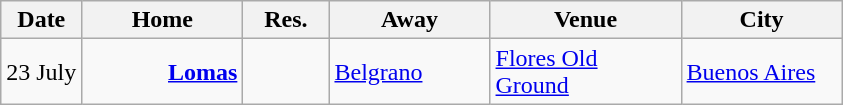<table class="wikitable sortable" width= px>
<tr>
<th width= px>Date</th>
<th width=100px>Home</th>
<th width=50px>Res.</th>
<th width=100px>Away</th>
<th width=120px>Venue</th>
<th width=100px>City</th>
</tr>
<tr>
<td>23 July</td>
<td align=right><strong><a href='#'>Lomas</a></strong></td>
<td></td>
<td><a href='#'>Belgrano</a></td>
<td><a href='#'>Flores Old Ground</a></td>
<td><a href='#'>Buenos Aires</a></td>
</tr>
</table>
